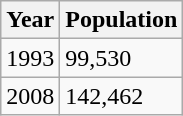<table class="wikitable">
<tr>
<th>Year</th>
<th>Population</th>
</tr>
<tr>
<td>1993</td>
<td>99,530</td>
</tr>
<tr>
<td>2008</td>
<td>142,462</td>
</tr>
</table>
